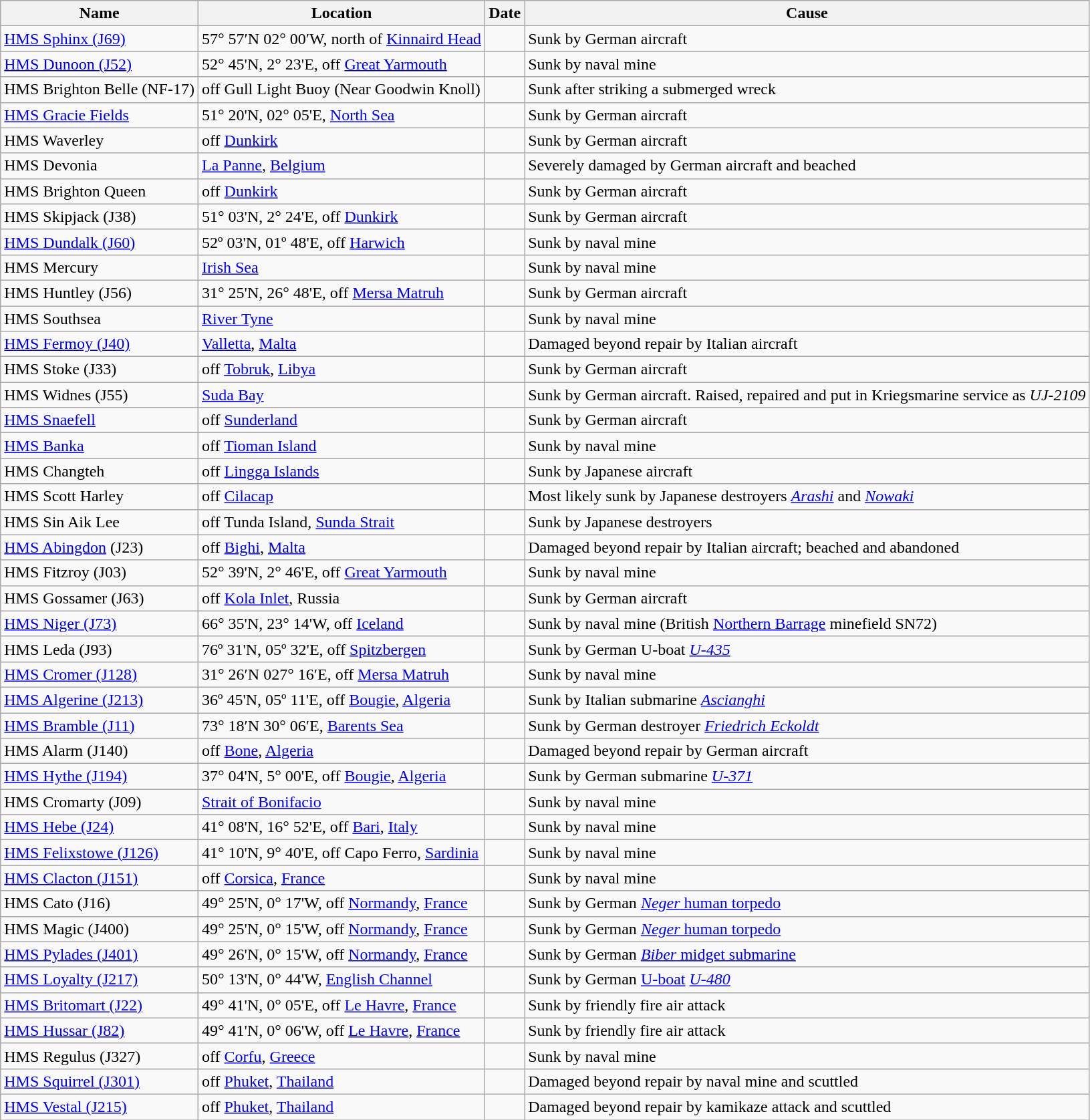<table class="wikitable sortable">
<tr>
<th>Name</th>
<th>Location</th>
<th>Date</th>
<th>Cause</th>
</tr>
<tr>
<td><a href='#'>HMS Sphinx (J69)</a></td>
<td>57° 57′N 02° 00′W, north of <a href='#'>Kinnaird Head</a></td>
<td></td>
<td>Sunk by German aircraft</td>
</tr>
<tr>
<td><a href='#'>HMS Dunoon (J52)</a></td>
<td>52° 45'N, 2° 23'E, off <a href='#'>Great Yarmouth</a></td>
<td></td>
<td>Sunk by naval mine</td>
</tr>
<tr>
<td>HMS Brighton Belle (NF-17)</td>
<td>off Gull Light Buoy (Near Goodwin Knoll)</td>
<td></td>
<td>Sunk after striking a submerged wreck</td>
</tr>
<tr>
<td><a href='#'>HMS Gracie Fields</a></td>
<td>51° 20'N, 02° 05'E, <a href='#'>North Sea</a></td>
<td></td>
<td>Sunk by German aircraft</td>
</tr>
<tr>
<td>HMS Waverley</td>
<td>off <a href='#'>Dunkirk</a></td>
<td></td>
<td>Sunk by German aircraft</td>
</tr>
<tr>
<td>HMS Devonia</td>
<td><a href='#'>La Panne</a>, <a href='#'>Belgium</a></td>
<td></td>
<td>Severely damaged by German aircraft and beached</td>
</tr>
<tr>
<td>HMS Brighton Queen</td>
<td>off <a href='#'>Dunkirk</a></td>
<td></td>
<td>Sunk by German aircraft</td>
</tr>
<tr>
<td>HMS Skipjack (J38)</td>
<td>51° 03'N, 2° 24'E, off <a href='#'>Dunkirk</a></td>
<td></td>
<td>Sunk by German aircraft</td>
</tr>
<tr>
<td><a href='#'>HMS Dundalk (J60)</a></td>
<td>52º 03'N, 01º 48'E, off <a href='#'>Harwich</a></td>
<td></td>
<td>Sunk by naval mine</td>
</tr>
<tr>
<td>HMS Mercury</td>
<td><a href='#'>Irish Sea</a></td>
<td></td>
<td>Sunk by naval mine</td>
</tr>
<tr>
<td>HMS Huntley (J56)</td>
<td>31° 25'N, 26° 48'E, off <a href='#'>Mersa Matruh</a></td>
<td></td>
<td>Sunk by German aircraft</td>
</tr>
<tr>
<td>HMS Southsea</td>
<td><a href='#'>River Tyne</a></td>
<td></td>
<td>Sunk by naval mine</td>
</tr>
<tr>
<td><a href='#'>HMS Fermoy (J40)</a></td>
<td><a href='#'>Valletta</a>, <a href='#'>Malta</a></td>
<td></td>
<td>Damaged beyond repair by Italian aircraft</td>
</tr>
<tr>
<td>HMS Stoke (J33)</td>
<td>off <a href='#'>Tobruk</a>, <a href='#'>Libya</a></td>
<td></td>
<td>Sunk by German aircraft</td>
</tr>
<tr>
<td>HMS Widnes (J55)</td>
<td><a href='#'>Suda Bay</a></td>
<td></td>
<td>Sunk by German aircraft. Raised, repaired and put in Kriegsmarine service as <em>UJ-2109</em></td>
</tr>
<tr>
<td><a href='#'>HMS Snaefell</a></td>
<td>off <a href='#'>Sunderland</a></td>
<td></td>
<td>Sunk by German aircraft</td>
</tr>
<tr>
<td><a href='#'>HMS Banka</a></td>
<td>off <a href='#'>Tioman Island</a></td>
<td></td>
<td>Sunk by naval mine</td>
</tr>
<tr>
<td>HMS Changteh</td>
<td>off <a href='#'>Lingga Islands</a></td>
<td></td>
<td>Sunk by Japanese aircraft</td>
</tr>
<tr>
<td>HMS Scott Harley</td>
<td>off <a href='#'>Cilacap</a></td>
<td></td>
<td>Most likely sunk by Japanese destroyers <em><a href='#'>Arashi</a></em> and <a href='#'><em>Nowaki</em></a></td>
</tr>
<tr>
<td>HMS Sin Aik Lee</td>
<td>off Tunda Island, <a href='#'>Sunda Strait</a></td>
<td></td>
<td>Sunk by Japanese destroyers</td>
</tr>
<tr>
<td><a href='#'>HMS Abingdon</a> (J23)</td>
<td>off <a href='#'>Bighi</a>, <a href='#'>Malta</a></td>
<td></td>
<td>Damaged beyond repair by Italian aircraft; beached and abandoned</td>
</tr>
<tr>
<td>HMS Fitzroy (J03)</td>
<td>52° 39'N, 2° 46'E, off <a href='#'>Great Yarmouth</a></td>
<td></td>
<td>Sunk by naval mine</td>
</tr>
<tr>
<td>HMS Gossamer (J63)</td>
<td>off <a href='#'>Kola Inlet</a>, Russia</td>
<td></td>
<td>Sunk by German aircraft</td>
</tr>
<tr>
<td><a href='#'>HMS Niger (J73)</a></td>
<td>66° 35'N, 23° 14'W, off <a href='#'>Iceland</a></td>
<td></td>
<td>Sunk by naval mine (British <a href='#'>Northern Barrage</a> minefield SN72)</td>
</tr>
<tr>
<td>HMS Leda (J93)</td>
<td>76º 31'N, 05º 32'E, off <a href='#'>Spitzbergen</a></td>
<td></td>
<td>Sunk by German U-boat <em><a href='#'>U-435</a></em></td>
</tr>
<tr>
<td><a href='#'>HMS Cromer (J128)</a></td>
<td>31° 26′N 027° 16′E, off <a href='#'>Mersa Matruh</a></td>
<td></td>
<td>Sunk by naval mine</td>
</tr>
<tr>
<td><a href='#'>HMS Algerine (J213)</a></td>
<td>36º 45'N, 05º 11'E, off <a href='#'>Bougie</a>, <a href='#'>Algeria</a></td>
<td></td>
<td>Sunk by Italian submarine <a href='#'><em>Ascianghi</em></a></td>
</tr>
<tr>
<td><a href='#'>HMS Bramble (J11)</a></td>
<td>73° 18′N 30° 06′E, <a href='#'>Barents Sea</a></td>
<td></td>
<td>Sunk by German destroyer <a href='#'><em>Friedrich Eckoldt</em></a></td>
</tr>
<tr>
<td>HMS Alarm (J140)</td>
<td>off <a href='#'>Bone</a>, <a href='#'>Algeria</a></td>
<td></td>
<td>Damaged beyond repair by German aircraft</td>
</tr>
<tr>
<td><a href='#'>HMS Hythe (J194)</a></td>
<td>37° 04'N, 5° 00'E, off <a href='#'>Bougie</a>, <a href='#'>Algeria</a></td>
<td></td>
<td>Sunk by German submarine <a href='#'><em>U-371</em></a></td>
</tr>
<tr>
<td>HMS Cromarty (J09)</td>
<td><a href='#'>Strait of Bonifacio</a></td>
<td></td>
<td>Sunk by naval mine</td>
</tr>
<tr>
<td><a href='#'>HMS Hebe (J24)</a></td>
<td>41° 08'N, 16° 52'E, off <a href='#'>Bari</a>, <a href='#'>Italy</a></td>
<td></td>
<td>Sunk by naval mine</td>
</tr>
<tr>
<td><a href='#'>HMS Felixstowe (J126)</a></td>
<td>41° 10'N, 9° 40'E, off Capo Ferro, <a href='#'>Sardinia</a></td>
<td></td>
<td>Sunk by naval mine</td>
</tr>
<tr>
<td><a href='#'>HMS Clacton (J151)</a></td>
<td>off <a href='#'>Corsica</a>, <a href='#'>France</a></td>
<td></td>
<td>Sunk by naval mine</td>
</tr>
<tr>
<td>HMS Cato (J16)</td>
<td>49° 25'N, 0° 17'W, off <a href='#'>Normandy</a>, <a href='#'>France</a></td>
<td></td>
<td>Sunk by German <a href='#'><em>Neger</em> human torpedo</a></td>
</tr>
<tr>
<td>HMS Magic (J400)</td>
<td>49° 25'N, 0° 15'W, off <a href='#'>Normandy</a>, <a href='#'>France</a></td>
<td></td>
<td>Sunk by German <a href='#'><em>Neger</em> human torpedo</a></td>
</tr>
<tr>
<td><a href='#'>HMS Pylades (J401)</a></td>
<td>49° 26'N, 0° 15'W, off <a href='#'>Normandy</a>, <a href='#'>France</a></td>
<td></td>
<td>Sunk by German <a href='#'><em>Biber</em> midget submarine</a></td>
</tr>
<tr>
<td><a href='#'>HMS Loyalty (J217)</a></td>
<td>50° 13'N, 0° 44'W, <a href='#'>English Channel</a></td>
<td></td>
<td>Sunk by German <a href='#'>U-boat</a> <a href='#'><em>U-480</em></a></td>
</tr>
<tr>
<td><a href='#'>HMS Britomart (J22)</a></td>
<td>49° 41'N, 0° 05'E, off <a href='#'>Le Havre</a>, <a href='#'>France</a></td>
<td></td>
<td>Sunk by friendly fire air attack</td>
</tr>
<tr>
<td><a href='#'>HMS Hussar (J82)</a></td>
<td>49° 41'N, 0° 06'W, off <a href='#'>Le Havre</a>, <a href='#'>France</a></td>
<td></td>
<td>Sunk by friendly fire air attack</td>
</tr>
<tr>
<td>HMS Regulus (J327)</td>
<td>off <a href='#'>Corfu</a>, <a href='#'>Greece</a></td>
<td></td>
<td>Sunk by naval mine</td>
</tr>
<tr>
<td><a href='#'>HMS Squirrel (J301)</a></td>
<td>off <a href='#'>Phuket</a>, <a href='#'>Thailand</a></td>
<td></td>
<td>Damaged beyond repair by naval mine and scuttled</td>
</tr>
<tr>
<td><a href='#'>HMS Vestal (J215)</a></td>
<td>off <a href='#'>Phuket</a>, <a href='#'>Thailand</a></td>
<td></td>
<td>Damaged beyond repair by kamikaze attack and scuttled</td>
</tr>
</table>
